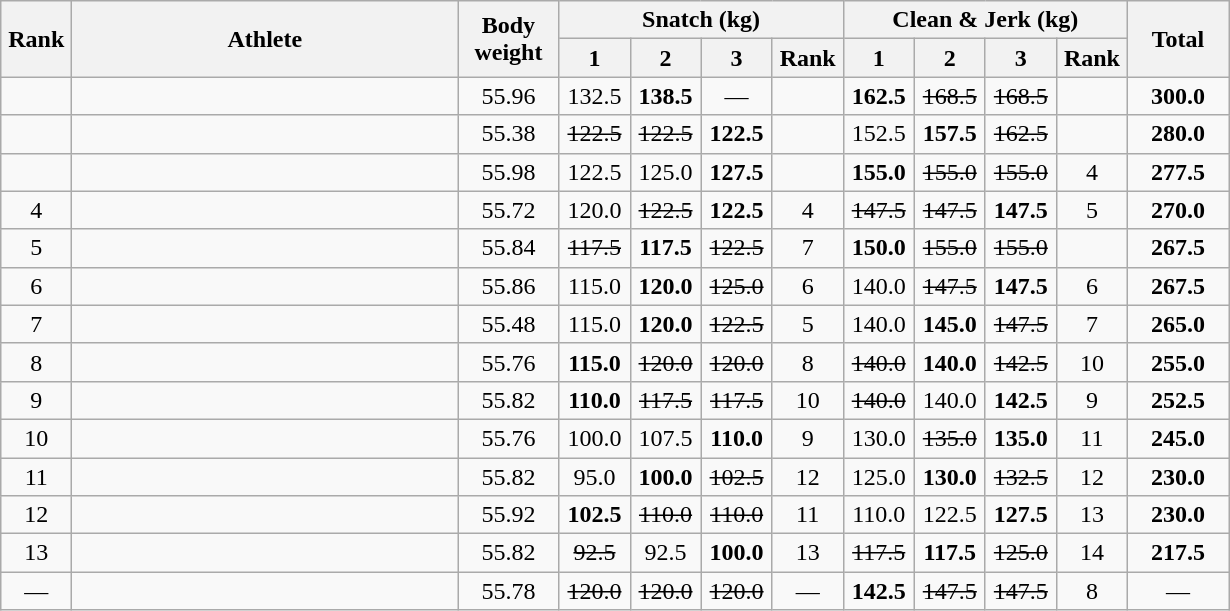<table class = "wikitable" style="text-align:center;">
<tr>
<th rowspan=2 width=40>Rank</th>
<th rowspan=2 width=250>Athlete</th>
<th rowspan=2 width=60>Body weight</th>
<th colspan=4>Snatch (kg)</th>
<th colspan=4>Clean & Jerk (kg)</th>
<th rowspan=2 width=60>Total</th>
</tr>
<tr>
<th width=40>1</th>
<th width=40>2</th>
<th width=40>3</th>
<th width=40>Rank</th>
<th width=40>1</th>
<th width=40>2</th>
<th width=40>3</th>
<th width=40>Rank</th>
</tr>
<tr>
<td></td>
<td align=left></td>
<td>55.96</td>
<td>132.5</td>
<td><strong>138.5</strong></td>
<td>—</td>
<td></td>
<td><strong>162.5</strong></td>
<td><s>168.5 </s></td>
<td><s>168.5 </s></td>
<td></td>
<td><strong>300.0</strong></td>
</tr>
<tr>
<td></td>
<td align=left></td>
<td>55.38</td>
<td><s>122.5 </s></td>
<td><s>122.5 </s></td>
<td><strong>122.5</strong></td>
<td></td>
<td>152.5</td>
<td><strong>157.5</strong></td>
<td><s>162.5 </s></td>
<td></td>
<td><strong>280.0</strong></td>
</tr>
<tr>
<td></td>
<td align=left></td>
<td>55.98</td>
<td>122.5</td>
<td>125.0</td>
<td><strong>127.5</strong></td>
<td></td>
<td><strong>155.0</strong></td>
<td><s>155.0 </s></td>
<td><s>155.0 </s></td>
<td>4</td>
<td><strong>277.5</strong></td>
</tr>
<tr>
<td>4</td>
<td align=left></td>
<td>55.72</td>
<td>120.0</td>
<td><s>122.5 </s></td>
<td><strong>122.5</strong></td>
<td>4</td>
<td><s>147.5 </s></td>
<td><s>147.5 </s></td>
<td><strong>147.5</strong></td>
<td>5</td>
<td><strong>270.0</strong></td>
</tr>
<tr>
<td>5</td>
<td align=left></td>
<td>55.84</td>
<td><s>117.5 </s></td>
<td><strong>117.5</strong></td>
<td><s>122.5 </s></td>
<td>7</td>
<td><strong>150.0</strong></td>
<td><s>155.0 </s></td>
<td><s>155.0 </s></td>
<td></td>
<td><strong>267.5</strong></td>
</tr>
<tr>
<td>6</td>
<td align=left></td>
<td>55.86</td>
<td>115.0</td>
<td><strong>120.0</strong></td>
<td><s>125.0 </s></td>
<td>6</td>
<td>140.0</td>
<td><s>147.5 </s></td>
<td><strong>147.5</strong></td>
<td>6</td>
<td><strong>267.5</strong></td>
</tr>
<tr>
<td>7</td>
<td align=left></td>
<td>55.48</td>
<td>115.0</td>
<td><strong>120.0</strong></td>
<td><s>122.5 </s></td>
<td>5</td>
<td>140.0</td>
<td><strong>145.0</strong></td>
<td><s>147.5 </s></td>
<td>7</td>
<td><strong>265.0</strong></td>
</tr>
<tr>
<td>8</td>
<td align=left></td>
<td>55.76</td>
<td><strong>115.0</strong></td>
<td><s>120.0 </s></td>
<td><s>120.0 </s></td>
<td>8</td>
<td><s>140.0 </s></td>
<td><strong>140.0</strong></td>
<td><s>142.5 </s></td>
<td>10</td>
<td><strong>255.0</strong></td>
</tr>
<tr>
<td>9</td>
<td align=left></td>
<td>55.82</td>
<td><strong>110.0</strong></td>
<td><s>117.5 </s></td>
<td><s>117.5 </s></td>
<td>10</td>
<td><s>140.0 </s></td>
<td>140.0</td>
<td><strong>142.5</strong></td>
<td>9</td>
<td><strong>252.5</strong></td>
</tr>
<tr>
<td>10</td>
<td align=left></td>
<td>55.76</td>
<td>100.0</td>
<td>107.5</td>
<td><strong>110.0</strong></td>
<td>9</td>
<td>130.0</td>
<td><s>135.0 </s></td>
<td><strong>135.0</strong></td>
<td>11</td>
<td><strong>245.0</strong></td>
</tr>
<tr>
<td>11</td>
<td align=left></td>
<td>55.82</td>
<td>95.0</td>
<td><strong>100.0</strong></td>
<td><s>102.5 </s></td>
<td>12</td>
<td>125.0</td>
<td><strong>130.0</strong></td>
<td><s>132.5 </s></td>
<td>12</td>
<td><strong>230.0</strong></td>
</tr>
<tr>
<td>12</td>
<td align=left></td>
<td>55.92</td>
<td><strong>102.5</strong></td>
<td><s>110.0 </s></td>
<td><s>110.0 </s></td>
<td>11</td>
<td>110.0</td>
<td>122.5</td>
<td><strong>127.5</strong></td>
<td>13</td>
<td><strong>230.0</strong></td>
</tr>
<tr>
<td>13</td>
<td align=left></td>
<td>55.82</td>
<td><s>92.5 </s></td>
<td>92.5</td>
<td><strong>100.0</strong></td>
<td>13</td>
<td><s>117.5 </s></td>
<td><strong>117.5</strong></td>
<td><s>125.0 </s></td>
<td>14</td>
<td><strong>217.5</strong></td>
</tr>
<tr>
<td>—</td>
<td align=left></td>
<td>55.78</td>
<td><s>120.0 </s></td>
<td><s>120.0 </s></td>
<td><s>120.0 </s></td>
<td>—</td>
<td><strong>142.5</strong></td>
<td><s>147.5 </s></td>
<td><s>147.5 </s></td>
<td>8</td>
<td>—</td>
</tr>
</table>
